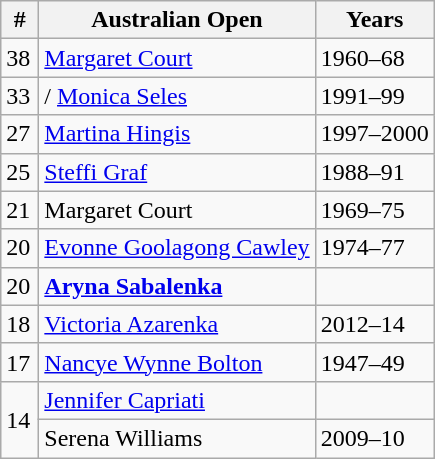<table class="wikitable" style="display:inline-table;">
<tr>
<th style="width:18px;">#</th>
<th>Australian Open</th>
<th>Years</th>
</tr>
<tr>
<td>38</td>
<td> <a href='#'>Margaret Court</a></td>
<td>1960–68</td>
</tr>
<tr>
<td>33</td>
<td>/ <a href='#'>Monica Seles</a></td>
<td>1991–99</td>
</tr>
<tr>
<td>27</td>
<td> <a href='#'>Martina Hingis</a></td>
<td>1997–2000</td>
</tr>
<tr>
<td>25</td>
<td> <a href='#'>Steffi Graf</a></td>
<td>1988–91</td>
</tr>
<tr>
<td>21</td>
<td> Margaret Court</td>
<td>1969–75</td>
</tr>
<tr>
<td>20</td>
<td> <a href='#'>Evonne Goolagong Cawley</a></td>
<td>1974–77</td>
</tr>
<tr>
<td>20</td>
<td> <strong><a href='#'>Aryna Sabalenka</a></strong></td>
<td></td>
</tr>
<tr>
<td>18</td>
<td> <a href='#'>Victoria Azarenka</a></td>
<td>2012–14</td>
</tr>
<tr>
<td>17</td>
<td> <a href='#'>Nancye Wynne Bolton</a></td>
<td>1947–49</td>
</tr>
<tr>
<td rowspan=2>14</td>
<td> <a href='#'>Jennifer Capriati</a></td>
<td></td>
</tr>
<tr>
<td> Serena Williams</td>
<td>2009–10<br></td>
</tr>
</table>
